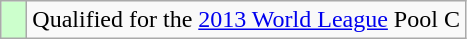<table class="wikitable" style="text-align: left;">
<tr>
<td width=10px bgcolor=#ccffcc></td>
<td>Qualified for the <a href='#'>2013 World League</a> Pool C</td>
</tr>
</table>
